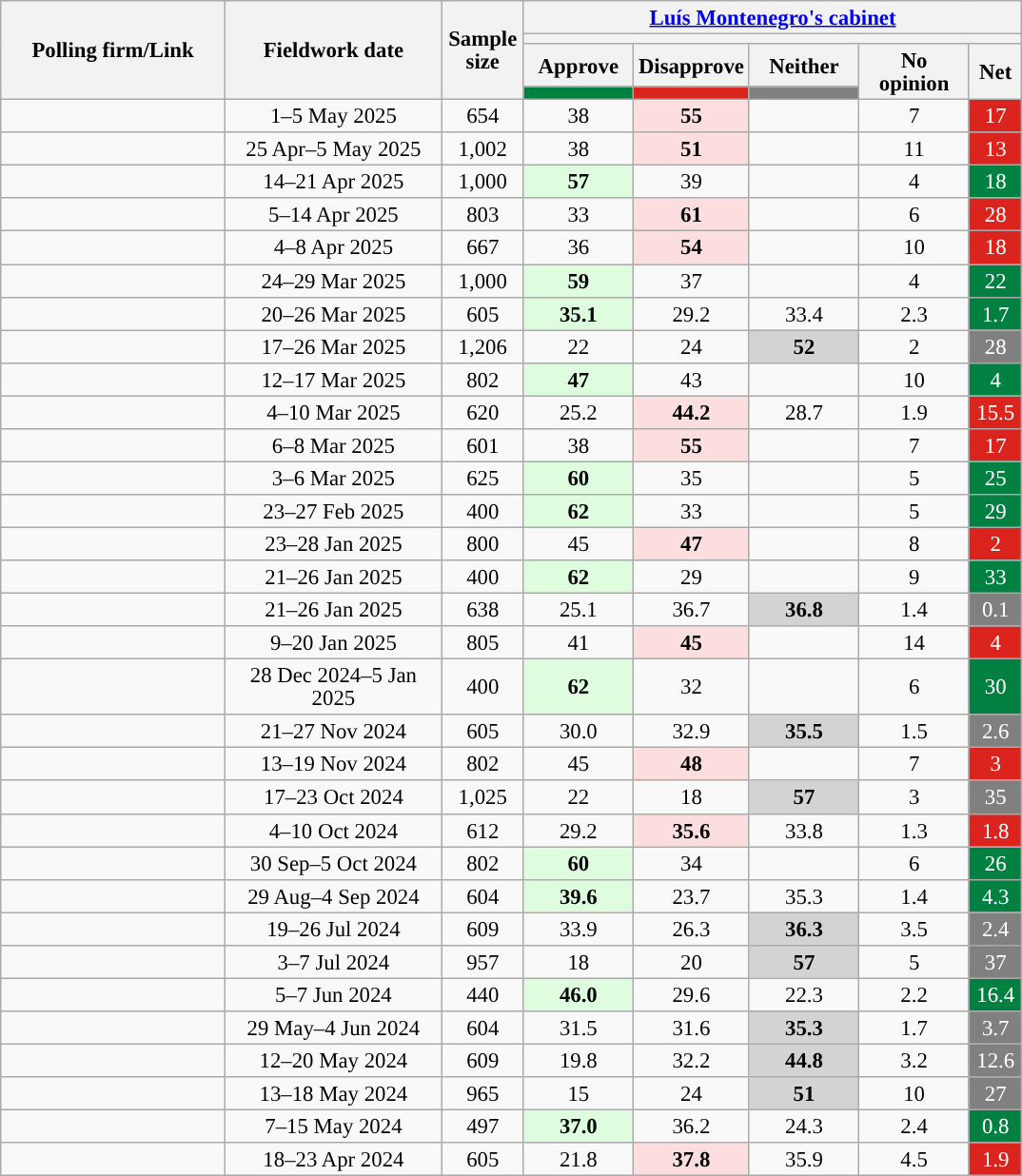<table class="wikitable sortable mw-datatable" style="text-align:center;font-size:95%;line-height:16px;">
<tr>
<th style="width:150px;" rowspan="4">Polling firm/Link</th>
<th style="width:145px;" rowspan="4">Fieldwork date</th>
<th class="unsortable" style="width:50px;" rowspan="4">Sample size</th>
<th class="unsortable" colspan="5"><a href='#'>Luís Montenegro's cabinet</a></th>
</tr>
<tr>
<th class="unsortable" colspan="5" style="background:"></th>
</tr>
<tr>
<th class="unsortable" style="width:70px;">Approve</th>
<th class="unsortable" style="width:70px;">Disapprove</th>
<th class="unsortable" style="width:70px;">Neither</th>
<th rowspan="2" class="unsortable" style="width:70px;">No opinion</th>
<th rowspan="2" class="unsortable" style="width:30px;">Net</th>
</tr>
<tr>
<th style="color:inherit;background:#008142;"></th>
<th style="color:inherit;background:#DC241F;"></th>
<th style="color:inherit;background:gray;"></th>
</tr>
<tr>
<td></td>
<td>1–5 May 2025</td>
<td>654</td>
<td>38</td>
<td style="background:#FDDEDE;"><strong>55</strong></td>
<td></td>
<td>7</td>
<td style="background:#DC241F;color:white;">17</td>
</tr>
<tr>
<td></td>
<td>25 Apr–5 May 2025</td>
<td>1,002</td>
<td>38</td>
<td style="background:#FDDEDE;"><strong>51</strong></td>
<td></td>
<td>11</td>
<td style="background:#DC241F;color:white;">13</td>
</tr>
<tr>
<td></td>
<td>14–21 Apr 2025</td>
<td>1,000</td>
<td style="background:#DEFDDE;"><strong>57</strong></td>
<td>39</td>
<td></td>
<td>4</td>
<td style="background:#008142;color:white;">18</td>
</tr>
<tr>
<td></td>
<td>5–14 Apr 2025</td>
<td>803</td>
<td>33</td>
<td style="background:#FDDEDE;"><strong>61</strong></td>
<td></td>
<td>6</td>
<td style="background:#DC241F;color:white;">28</td>
</tr>
<tr>
<td></td>
<td data-sort-value="2019-10-03">4–8 Apr 2025</td>
<td>667</td>
<td>36</td>
<td style="background:#FDDEDE;"><strong>54</strong></td>
<td></td>
<td>10</td>
<td style="background:#DC241F;color:white;">18</td>
</tr>
<tr>
<td></td>
<td>24–29 Mar 2025</td>
<td>1,000</td>
<td style="background:#DEFDDE;"><strong>59</strong></td>
<td>37</td>
<td></td>
<td>4</td>
<td style="background:#008142;color:white;">22</td>
</tr>
<tr>
<td></td>
<td data-sort-value="2019-10-03">20–26 Mar 2025</td>
<td>605</td>
<td style="background:#DEFDDE;"><strong>35.1</strong></td>
<td>29.2</td>
<td>33.4</td>
<td>2.3</td>
<td style="background:#008142;color:white;">1.7</td>
</tr>
<tr>
<td></td>
<td data-sort-value="2019-10-03">17–26 Mar 2025</td>
<td>1,206</td>
<td>22</td>
<td>24</td>
<td style="background:#d3d3d3;"><strong>52</strong></td>
<td>2</td>
<td style="background:gray;color:white;">28</td>
</tr>
<tr>
<td></td>
<td>12–17 Mar 2025</td>
<td>802</td>
<td style="background:#DEFDDE;"><strong>47</strong></td>
<td>43</td>
<td></td>
<td>10</td>
<td style="background:#008142;color:white;">4</td>
</tr>
<tr>
<td></td>
<td data-sort-value="2019-10-03">4–10 Mar 2025</td>
<td>620</td>
<td>25.2</td>
<td style="background:#FDDEDE;"><strong>44.2</strong></td>
<td>28.7</td>
<td>1.9</td>
<td style="background:#DC241F;color:white;">15.5</td>
</tr>
<tr>
<td></td>
<td data-sort-value="2019-10-03">6–8 Mar 2025</td>
<td>601</td>
<td>38</td>
<td style="background:#FDDEDE;"><strong>55</strong></td>
<td></td>
<td>7</td>
<td style="background:#DC241F;color:white;">17</td>
</tr>
<tr>
<td></td>
<td>3–6 Mar 2025</td>
<td>625</td>
<td style="background:#DEFDDE;"><strong>60</strong></td>
<td>35</td>
<td></td>
<td>5</td>
<td style="background:#008142;color:white;">25</td>
</tr>
<tr>
<td></td>
<td>23–27 Feb 2025</td>
<td>400</td>
<td style="background:#DEFDDE;"><strong>62</strong></td>
<td>33</td>
<td></td>
<td>5</td>
<td style="background:#008142;color:white;">29</td>
</tr>
<tr>
<td></td>
<td data-sort-value="2019-10-03">23–28 Jan 2025</td>
<td>800</td>
<td>45</td>
<td style="background:#FDDEDE;"><strong>47</strong></td>
<td></td>
<td>8</td>
<td style="background:#DC241F;color:white;">2</td>
</tr>
<tr>
<td></td>
<td>21–26 Jan 2025</td>
<td>400</td>
<td style="background:#DEFDDE;"><strong>62</strong></td>
<td>29</td>
<td></td>
<td>9</td>
<td style="background:#008142;color:white;">33</td>
</tr>
<tr>
<td></td>
<td data-sort-value="2019-10-03">21–26 Jan 2025</td>
<td>638</td>
<td>25.1</td>
<td>36.7</td>
<td style="background:#d3d3d3;"><strong>36.8</strong></td>
<td>1.4</td>
<td style="background:gray;color:white;">0.1</td>
</tr>
<tr>
<td></td>
<td>9–20 Jan 2025</td>
<td>805</td>
<td>41</td>
<td style="background:#FDDEDE;"><strong>45</strong></td>
<td></td>
<td>14</td>
<td style="background:#DC241F;color:white;">4</td>
</tr>
<tr>
<td></td>
<td>28 Dec 2024–5 Jan 2025</td>
<td>400</td>
<td style="background:#DEFDDE;"><strong>62</strong></td>
<td>32</td>
<td></td>
<td>6</td>
<td style="background:#008142;color:white;">30</td>
</tr>
<tr>
<td></td>
<td data-sort-value="2019-10-03">21–27 Nov 2024</td>
<td>605</td>
<td>30.0</td>
<td>32.9</td>
<td style="background:#d3d3d3;"><strong>35.5</strong></td>
<td>1.5</td>
<td style="background:gray;color:white;">2.6</td>
</tr>
<tr>
<td></td>
<td data-sort-value="2019-10-03">13–19 Nov 2024</td>
<td>802</td>
<td>45</td>
<td style="background:#FDDEDE;"><strong>48</strong></td>
<td></td>
<td>7</td>
<td style="background:#DC241F;color:white;">3</td>
</tr>
<tr>
<td></td>
<td data-sort-value="2019-10-03">17–23 Oct 2024</td>
<td>1,025</td>
<td>22</td>
<td>18</td>
<td style="background:#d3d3d3;"><strong>57</strong></td>
<td>3</td>
<td style="background:gray;color:white;">35</td>
</tr>
<tr>
<td></td>
<td data-sort-value="2019-10-03">4–10 Oct 2024</td>
<td>612</td>
<td>29.2</td>
<td style="background:#FDDEDE;"><strong>35.6</strong></td>
<td>33.8</td>
<td>1.3</td>
<td style="background:#DC241F;color:white;">1.8</td>
</tr>
<tr>
<td></td>
<td data-sort-value="2019-10-03">30 Sep–5 Oct 2024</td>
<td>802</td>
<td style="background:#DEFDDE;"><strong>60</strong></td>
<td>34</td>
<td></td>
<td>6</td>
<td style="background:#008142;color:white;">26</td>
</tr>
<tr>
<td></td>
<td data-sort-value="2019-10-03">29 Aug–4 Sep 2024</td>
<td>604</td>
<td style="background:#DEFDDE;"><strong>39.6</strong></td>
<td>23.7</td>
<td>35.3</td>
<td>1.4</td>
<td style="background:#008142;color:white;">4.3</td>
</tr>
<tr>
<td></td>
<td data-sort-value="2019-10-03">19–26 Jul 2024</td>
<td>609</td>
<td>33.9</td>
<td>26.3</td>
<td style="background:#d3d3d3;"><strong>36.3</strong></td>
<td>3.5</td>
<td style="background:gray;color:white;">2.4</td>
</tr>
<tr>
<td></td>
<td data-sort-value="2019-10-03">3–7 Jul 2024</td>
<td>957</td>
<td>18</td>
<td>20</td>
<td style="background:#d3d3d3;"><strong>57</strong></td>
<td>5</td>
<td style="background:gray;color:white;">37</td>
</tr>
<tr>
<td></td>
<td data-sort-value="2019-10-03">5–7 Jun 2024</td>
<td>440</td>
<td style="background:#DEFDDE;"><strong>46.0</strong></td>
<td>29.6</td>
<td>22.3</td>
<td>2.2</td>
<td style="background:#008142;color:white;">16.4</td>
</tr>
<tr>
<td></td>
<td data-sort-value="2019-10-03">29 May–4 Jun 2024</td>
<td>604</td>
<td>31.5</td>
<td>31.6</td>
<td style="background:#d3d3d3;"><strong>35.3</strong></td>
<td>1.7</td>
<td style="background:gray;color:white;">3.7</td>
</tr>
<tr>
<td></td>
<td data-sort-value="2019-10-03">12–20 May 2024</td>
<td>609</td>
<td>19.8</td>
<td>32.2</td>
<td style="background:#d3d3d3;"><strong>44.8</strong></td>
<td>3.2</td>
<td style="background:gray;color:white;">12.6</td>
</tr>
<tr>
<td></td>
<td data-sort-value="2019-10-03">13–18 May 2024</td>
<td>965</td>
<td>15</td>
<td>24</td>
<td style="background:#d3d3d3;"><strong>51</strong></td>
<td>10</td>
<td style="background:gray;color:white;">27</td>
</tr>
<tr>
<td></td>
<td data-sort-value="2019-10-03">7–15 May 2024</td>
<td>497</td>
<td style="background:#DEFDDE;"><strong>37.0</strong></td>
<td>36.2</td>
<td>24.3</td>
<td>2.4</td>
<td style="background:#008142;color:white;">0.8</td>
</tr>
<tr>
<td></td>
<td data-sort-value="2019-10-03">18–23 Apr 2024</td>
<td>605</td>
<td>21.8</td>
<td style="background:#FDDEDE;"><strong>37.8</strong></td>
<td>35.9</td>
<td>4.5</td>
<td style="background:#DC241F;color:white;">1.9</td>
</tr>
</table>
